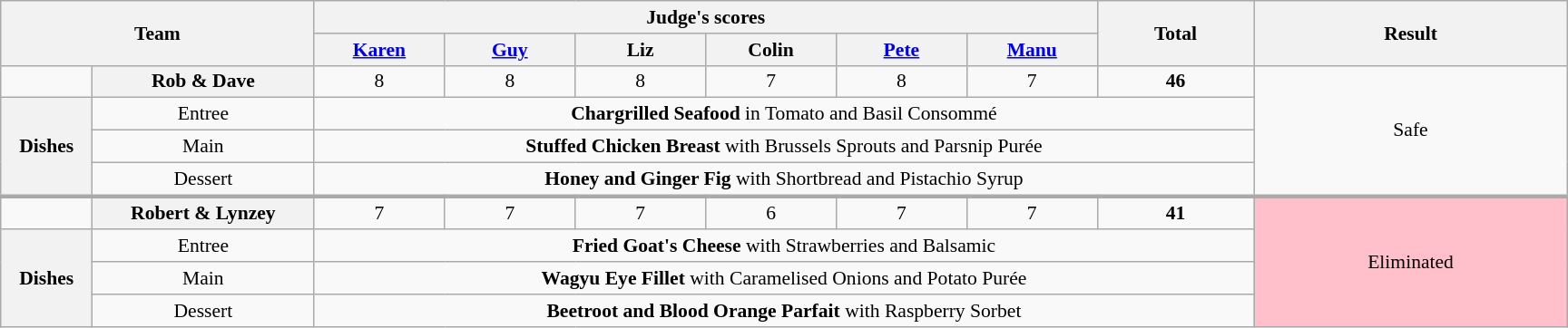<table class="wikitable plainrowheaders" style="margin:1em auto; text-align:center; font-size:90%; width:80em;">
<tr>
<th rowspan="2" style="width:20%;" colspan="2">Team</th>
<th colspan="6" style="width:50%;">Judge's scores</th>
<th rowspan="2" style="width:10%;">Total<br></th>
<th rowspan="2" style="width:20%;">Result</th>
</tr>
<tr>
<th style="width:50px;"><a href='#'>Karen</a></th>
<th style="width:50px;"><a href='#'>Guy</a></th>
<th style="width:50px;">Liz</th>
<th style="width:50px;">Colin</th>
<th style="width:50px;"><a href='#'>Pete</a></th>
<th style="width:50px;"><a href='#'>Manu</a></th>
</tr>
<tr>
<td></td>
<th>Rob & Dave</th>
<td>8</td>
<td>8</td>
<td>8</td>
<td>7</td>
<td>8</td>
<td>7</td>
<td><strong>46</strong></td>
<td rowspan="4">Safe</td>
</tr>
<tr>
<th rowspan="3">Dishes</th>
<td>Entree</td>
<td colspan="7"><strong>Chargrilled Seafood</strong> in Tomato and Basil Consommé</td>
</tr>
<tr>
<td>Main</td>
<td colspan="7"><strong>Stuffed Chicken Breast</strong> with Brussels Sprouts and Parsnip Purée</td>
</tr>
<tr>
<td>Dessert</td>
<td colspan="7"><strong>Honey and Ginger Fig</strong> with Shortbread and Pistachio Syrup</td>
</tr>
<tr style="border-top:3px solid #aaa;">
<td></td>
<th>Robert & Lynzey</th>
<td>7</td>
<td>7</td>
<td>7</td>
<td>6</td>
<td>7</td>
<td>7</td>
<td><strong>41</strong></td>
<td rowspan="4" bgcolor="pink">Eliminated</td>
</tr>
<tr>
<th rowspan="3">Dishes</th>
<td>Entree</td>
<td colspan="7"><strong>Fried Goat's Cheese</strong> with Strawberries and Balsamic</td>
</tr>
<tr>
<td>Main</td>
<td colspan="7"><strong>Wagyu Eye Fillet</strong> with Caramelised Onions and Potato Purée</td>
</tr>
<tr>
<td>Dessert</td>
<td colspan="7"><strong>Beetroot and Blood Orange Parfait</strong> with Raspberry Sorbet</td>
</tr>
</table>
